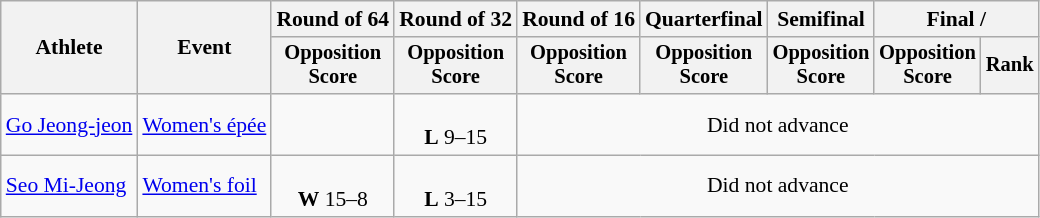<table class="wikitable" style="font-size:90%">
<tr>
<th rowspan="2">Athlete</th>
<th rowspan="2">Event</th>
<th>Round of 64</th>
<th>Round of 32</th>
<th>Round of 16</th>
<th>Quarterfinal</th>
<th>Semifinal</th>
<th colspan=2>Final / </th>
</tr>
<tr style="font-size:95%">
<th>Opposition <br> Score</th>
<th>Opposition <br> Score</th>
<th>Opposition <br> Score</th>
<th>Opposition <br> Score</th>
<th>Opposition <br> Score</th>
<th>Opposition <br> Score</th>
<th>Rank</th>
</tr>
<tr style="text-align: center;">
<td style="text-align: left;"><a href='#'>Go Jeong-jeon</a></td>
<td style="text-align: left;"><a href='#'>Women's épée</a></td>
<td></td>
<td><br><strong>L</strong> 9–15</td>
<td colspan=5>Did not advance</td>
</tr>
<tr style="text-align: center;">
<td style="text-align: left;"><a href='#'>Seo Mi-Jeong</a></td>
<td style="text-align: left;"><a href='#'>Women's foil</a></td>
<td><br><strong>W</strong> 15–8</td>
<td><br><strong>L</strong> 3–15</td>
<td colspan=5>Did not advance</td>
</tr>
</table>
